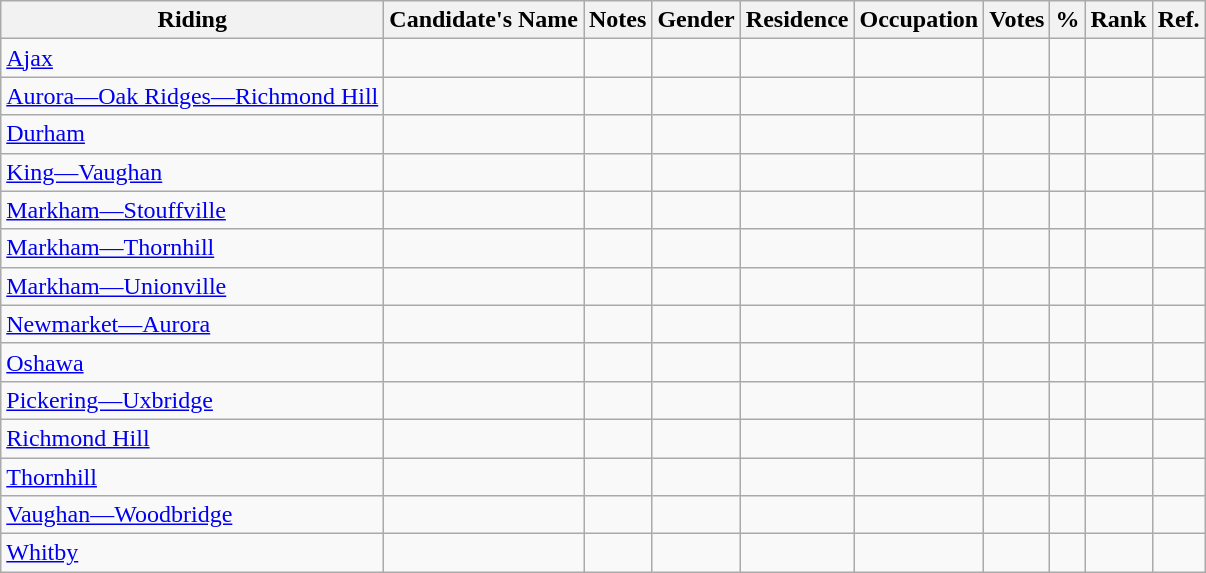<table class="wikitable sortable">
<tr>
<th>Riding</th>
<th>Candidate's Name</th>
<th>Notes</th>
<th>Gender</th>
<th>Residence</th>
<th>Occupation</th>
<th>Votes</th>
<th>%</th>
<th>Rank</th>
<th>Ref.</th>
</tr>
<tr>
<td><a href='#'>Ajax</a></td>
<td></td>
<td></td>
<td></td>
<td></td>
<td></td>
<td></td>
<td></td>
<td></td>
<td></td>
</tr>
<tr>
<td><a href='#'>Aurora—Oak Ridges—Richmond Hill</a></td>
<td></td>
<td></td>
<td></td>
<td></td>
<td></td>
<td></td>
<td></td>
<td></td>
<td></td>
</tr>
<tr>
<td><a href='#'>Durham</a></td>
<td></td>
<td></td>
<td></td>
<td></td>
<td></td>
<td></td>
<td></td>
<td></td>
<td></td>
</tr>
<tr>
<td><a href='#'>King—Vaughan</a></td>
<td></td>
<td></td>
<td></td>
<td></td>
<td></td>
<td></td>
<td></td>
<td></td>
<td></td>
</tr>
<tr>
<td><a href='#'>Markham—Stouffville</a></td>
<td></td>
<td></td>
<td></td>
<td></td>
<td></td>
<td></td>
<td></td>
<td></td>
<td></td>
</tr>
<tr>
<td><a href='#'>Markham—Thornhill</a></td>
<td></td>
<td></td>
<td></td>
<td></td>
<td></td>
<td></td>
<td></td>
<td></td>
<td></td>
</tr>
<tr>
<td><a href='#'>Markham—Unionville</a></td>
<td></td>
<td></td>
<td></td>
<td></td>
<td></td>
<td></td>
<td></td>
<td></td>
<td></td>
</tr>
<tr>
<td><a href='#'>Newmarket—Aurora</a></td>
<td></td>
<td></td>
<td></td>
<td></td>
<td></td>
<td></td>
<td></td>
<td></td>
<td></td>
</tr>
<tr>
<td><a href='#'>Oshawa</a></td>
<td></td>
<td></td>
<td></td>
<td></td>
<td></td>
<td></td>
<td></td>
<td></td>
<td></td>
</tr>
<tr>
<td><a href='#'>Pickering—Uxbridge</a></td>
<td></td>
<td></td>
<td></td>
<td></td>
<td></td>
<td></td>
<td></td>
<td></td>
<td></td>
</tr>
<tr>
<td><a href='#'>Richmond Hill</a></td>
<td></td>
<td></td>
<td></td>
<td></td>
<td></td>
<td></td>
<td></td>
<td></td>
<td></td>
</tr>
<tr>
<td><a href='#'>Thornhill</a></td>
<td></td>
<td></td>
<td></td>
<td></td>
<td></td>
<td></td>
<td></td>
<td></td>
<td></td>
</tr>
<tr>
<td><a href='#'>Vaughan—Woodbridge</a></td>
<td></td>
<td></td>
<td></td>
<td></td>
<td></td>
<td></td>
<td></td>
<td></td>
<td></td>
</tr>
<tr>
<td><a href='#'>Whitby</a></td>
<td></td>
<td></td>
<td></td>
<td></td>
<td></td>
<td></td>
<td></td>
<td></td>
<td></td>
</tr>
</table>
